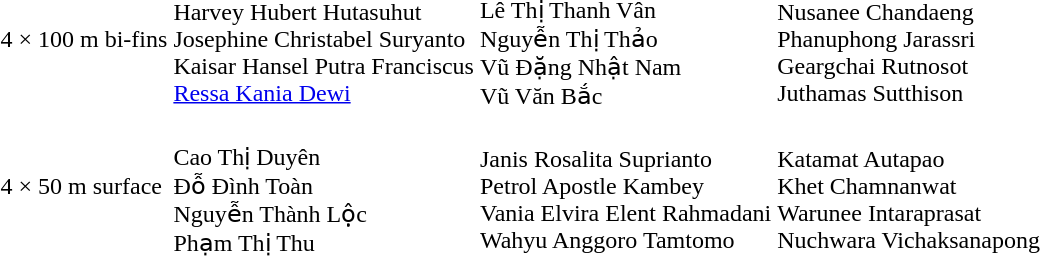<table>
<tr>
<td>4 × 100 m bi-fins</td>
<td nowrap><br>Harvey Hubert Hutasuhut<br>Josephine Christabel Suryanto<br>Kaisar Hansel Putra Franciscus<br><a href='#'>Ressa Kania Dewi</a></td>
<td><br>Lê Thị Thanh Vân<br>Nguyễn Thị Thảo<br>Vũ Đặng Nhật Nam<br>Vũ Văn Bắc</td>
<td><br>Nusanee Chandaeng<br>Phanuphong Jarassri<br>Geargchai Rutnosot<br>Juthamas Sutthison</td>
</tr>
<tr>
<td>4 × 50 m surface</td>
<td><br>Cao Thị Duyên<br>Đỗ Đình Toàn<br>Nguyễn Thành Lộc<br>Phạm Thị Thu</td>
<td nowrap><br>Janis Rosalita Suprianto<br>Petrol Apostle Kambey<br>Vania Elvira Elent Rahmadani<br>Wahyu Anggoro Tamtomo</td>
<td nowrap><br>Katamat Autapao<br>Khet Chamnanwat<br>Warunee Intaraprasat<br>Nuchwara Vichaksanapong</td>
</tr>
</table>
